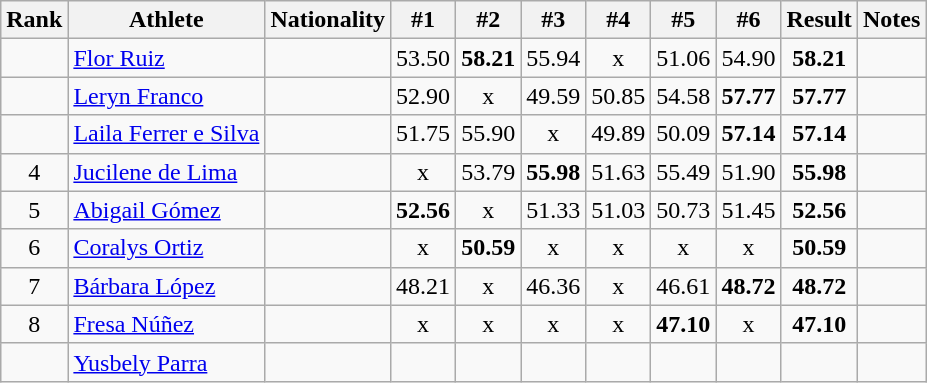<table class="wikitable sortable" style="text-align:center">
<tr>
<th>Rank</th>
<th>Athlete</th>
<th>Nationality</th>
<th>#1</th>
<th>#2</th>
<th>#3</th>
<th>#4</th>
<th>#5</th>
<th>#6</th>
<th>Result</th>
<th>Notes</th>
</tr>
<tr>
<td></td>
<td align="left"><a href='#'>Flor Ruiz</a></td>
<td align=left></td>
<td>53.50</td>
<td><strong>58.21</strong></td>
<td>55.94</td>
<td>x</td>
<td>51.06</td>
<td>54.90</td>
<td><strong>58.21</strong></td>
<td></td>
</tr>
<tr>
<td></td>
<td align="left"><a href='#'>Leryn Franco</a></td>
<td align=left></td>
<td>52.90</td>
<td>x</td>
<td>49.59</td>
<td>50.85</td>
<td>54.58</td>
<td><strong>57.77</strong></td>
<td><strong>57.77</strong></td>
<td><strong></strong></td>
</tr>
<tr>
<td></td>
<td align="left"><a href='#'>Laila Ferrer e Silva</a></td>
<td align=left></td>
<td>51.75</td>
<td>55.90</td>
<td>x</td>
<td>49.89</td>
<td>50.09</td>
<td><strong>57.14</strong></td>
<td><strong>57.14</strong></td>
<td></td>
</tr>
<tr>
<td>4</td>
<td align="left"><a href='#'>Jucilene de Lima</a></td>
<td align=left></td>
<td>x</td>
<td>53.79</td>
<td><strong>55.98</strong></td>
<td>51.63</td>
<td>55.49</td>
<td>51.90</td>
<td><strong>55.98</strong></td>
<td></td>
</tr>
<tr>
<td>5</td>
<td align="left"><a href='#'>Abigail Gómez</a></td>
<td align=left></td>
<td><strong>52.56</strong></td>
<td>x</td>
<td>51.33</td>
<td>51.03</td>
<td>50.73</td>
<td>51.45</td>
<td><strong>52.56</strong></td>
<td></td>
</tr>
<tr>
<td>6</td>
<td align="left"><a href='#'>Coralys Ortiz</a></td>
<td align=left></td>
<td>x</td>
<td><strong>50.59</strong></td>
<td>x</td>
<td>x</td>
<td>x</td>
<td>x</td>
<td><strong>50.59</strong></td>
<td></td>
</tr>
<tr>
<td>7</td>
<td align="left"><a href='#'>Bárbara López</a></td>
<td align=left></td>
<td>48.21</td>
<td>x</td>
<td>46.36</td>
<td>x</td>
<td>46.61</td>
<td><strong>48.72</strong></td>
<td><strong>48.72</strong></td>
<td></td>
</tr>
<tr>
<td>8</td>
<td align="left"><a href='#'>Fresa Núñez</a></td>
<td align=left></td>
<td>x</td>
<td>x</td>
<td>x</td>
<td>x</td>
<td><strong>47.10</strong></td>
<td>x</td>
<td><strong>47.10</strong></td>
<td></td>
</tr>
<tr>
<td></td>
<td align="left"><a href='#'>Yusbely Parra</a></td>
<td align=left></td>
<td></td>
<td></td>
<td></td>
<td></td>
<td></td>
<td></td>
<td><strong></strong></td>
<td></td>
</tr>
</table>
